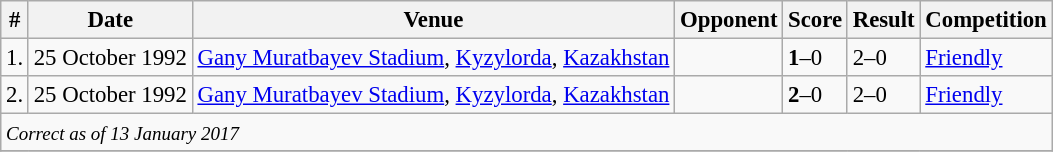<table class="wikitable" style="font-size:95%;">
<tr>
<th>#</th>
<th>Date</th>
<th>Venue</th>
<th>Opponent</th>
<th>Score</th>
<th>Result</th>
<th>Competition</th>
</tr>
<tr>
<td>1.</td>
<td>25 October 1992</td>
<td><a href='#'>Gany Muratbayev Stadium</a>, <a href='#'>Kyzylorda</a>, <a href='#'>Kazakhstan</a></td>
<td></td>
<td><strong>1</strong>–0</td>
<td>2–0</td>
<td><a href='#'>Friendly</a></td>
</tr>
<tr>
<td>2.</td>
<td>25 October 1992</td>
<td><a href='#'>Gany Muratbayev Stadium</a>, <a href='#'>Kyzylorda</a>, <a href='#'>Kazakhstan</a></td>
<td></td>
<td><strong>2</strong>–0</td>
<td>2–0</td>
<td><a href='#'>Friendly</a></td>
</tr>
<tr>
<td colspan="12"><small><em>Correct as of 13 January 2017</em></small></td>
</tr>
<tr>
</tr>
</table>
